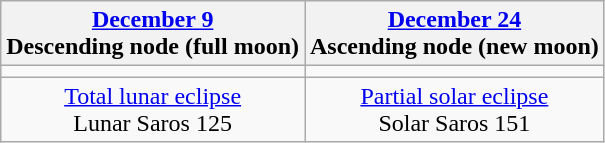<table class="wikitable">
<tr>
<th><a href='#'>December 9</a><br>Descending node (full moon)<br></th>
<th><a href='#'>December 24</a><br>Ascending node (new moon)<br></th>
</tr>
<tr>
<td></td>
<td></td>
</tr>
<tr align=center>
<td><a href='#'>Total lunar eclipse</a><br>Lunar Saros 125</td>
<td><a href='#'>Partial solar eclipse</a><br>Solar Saros 151</td>
</tr>
</table>
